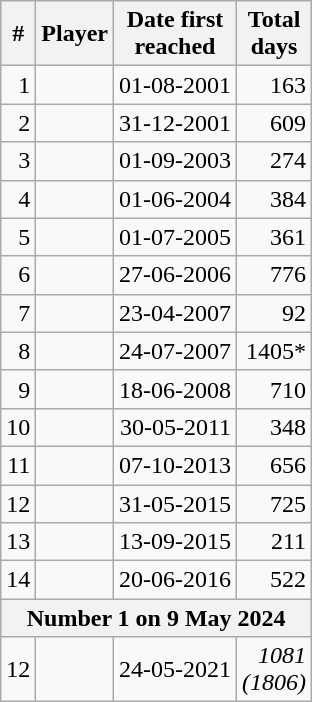<table class="wikitable sortable sort-under" style="text-align:right">
<tr>
<th>#</th>
<th>Player</th>
<th data-sort-type="date">Date first<br>reached</th>
<th>Total<br>days</th>
</tr>
<tr style="display:none;">
<td>0</td>
<td>!a</td>
<td>!a</td>
<td>August 1, 2001</td>
<td>-9999</td>
<td 0></td>
</tr>
<tr>
<td>1</td>
<td style="text-align:left" data-sort-value="Cousins, Dave"><strong></strong></td>
<td>01-08-2001</td>
<td>163</td>
</tr>
<tr>
<td>2</td>
<td style="text-align:left" data-sort-value="Sitar, Dejan"><strong></strong></td>
<td>31-12-2001</td>
<td>609</td>
</tr>
<tr>
<td>3</td>
<td style="text-align:left" data-sort-value="Zutphen, Fred van"><strong></strong></td>
<td>01-09-2003</td>
<td>274</td>
</tr>
<tr>
<td>4</td>
<td style="text-align:left" data-sort-value="Elzinga, Peter"><strong></strong></td>
<td>01-06-2004</td>
<td>384</td>
</tr>
<tr>
<td>5</td>
<td style="text-align:left" data-sort-value="Lundin, Morgan"><strong></strong></td>
<td>01-07-2005</td>
<td>361</td>
</tr>
<tr>
<td>6</td>
<td style="text-align:left" data-sort-value="Wilde, Reo"><strong></strong></td>
<td>27-06-2006</td>
<td>776</td>
</tr>
<tr>
<td>7</td>
<td style="text-align:left" data-sort-value="Jimenez, Jorge"><strong></strong></td>
<td>23-04-2007</td>
<td>92</td>
</tr>
<tr>
<td>8</td>
<td style="text-align:left" data-sort-value="Gellenthien, Braden"><strong></strong></td>
<td>24-07-2007</td>
<td>1405*</td>
</tr>
<tr>
<td>9</td>
<td style="text-align:left" data-sort-value="Pagni, Sergio"><strong></strong></td>
<td>18-06-2008</td>
<td>710</td>
</tr>
<tr>
<td>10</td>
<td style="text-align:left" data-sort-value="Willett, Rodger"><strong></strong></td>
<td>30-05-2011</td>
<td>348</td>
</tr>
<tr>
<td>11</td>
<td style="text-align:left" data-sort-value="Deloche, Pierre-Julien"></td>
<td>07-10-2013</td>
<td>656</td>
</tr>
<tr>
<td>12</td>
<td style="text-align:left" data-sort-value="Schloesser, Mike"><strong></strong></td>
<td>31-05-2015</td>
<td>725</td>
</tr>
<tr>
<td>13</td>
<td style="text-align:left" data-sort-value="Peineau, Sebastien"><strong></strong></td>
<td>13-09-2015</td>
<td>211</td>
</tr>
<tr>
<td>14</td>
<td style="text-align:left" data-sort-value="Hansen, Stephan"><strong></strong></td>
<td>20-06-2016</td>
<td>522</td>
</tr>
<tr class="sortbottom">
<th colspan="4">Number 1 on 9 May 2024</th>
</tr>
<tr class="sortbottom">
<td>12</td>
<td style="text-align:left"><strong></strong></td>
<td>24-05-2021</td>
<td><em>1081<br>(1806)</em></td>
</tr>
</table>
